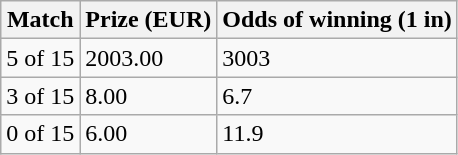<table class="wikitable">
<tr>
<th>Match</th>
<th>Prize (EUR)</th>
<th>Odds of winning (1 in)</th>
</tr>
<tr>
<td>5 of 15</td>
<td>2003.00</td>
<td>3003</td>
</tr>
<tr>
<td>3 of 15</td>
<td>8.00</td>
<td>6.7</td>
</tr>
<tr>
<td>0 of 15</td>
<td>6.00</td>
<td>11.9</td>
</tr>
</table>
